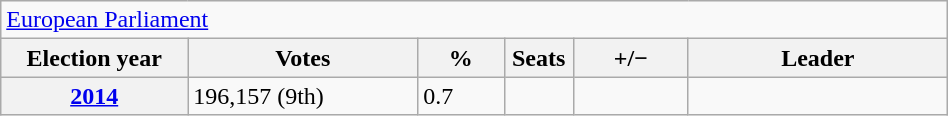<table class=wikitable style="width:50%; border:1px #AAAAFF solid">
<tr>
<td colspan=6><a href='#'>European Parliament</a></td>
</tr>
<tr>
<th width=13%>Election year</th>
<th width=16%>Votes</th>
<th width=6%>%</th>
<th width=1%>Seats</th>
<th width=8%>+/−</th>
<th width=18%>Leader</th>
</tr>
<tr>
<th><a href='#'>2014</a></th>
<td>196,157 (9th)</td>
<td>0.7</td>
<td></td>
<td></td>
<td></td>
</tr>
</table>
